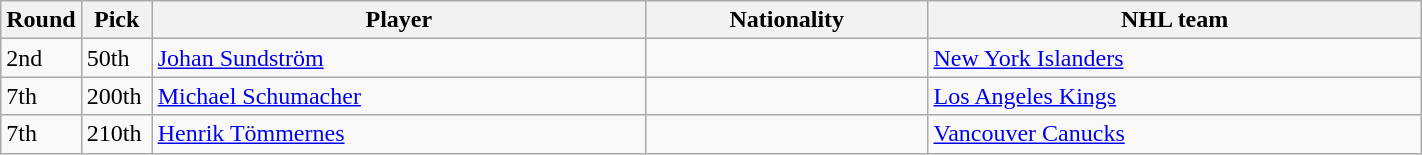<table border="1" width="75%" class="wikitable">
<tr>
<th bgcolor="#DDDDFF" width="5.0%">Round</th>
<th bgcolor="#DDDDFF" width="5.0%">Pick</th>
<th bgcolor="#DDDDFF" width="35.0%">Player</th>
<th bgcolor="#DDDDFF" width="20.0%">Nationality</th>
<th bgcolor="#DDDDFF" width="35.0%">NHL team</th>
</tr>
<tr>
<td>2nd</td>
<td>50th</td>
<td><a href='#'>Johan Sundström</a></td>
<td></td>
<td><a href='#'>New York Islanders</a></td>
</tr>
<tr>
<td>7th</td>
<td>200th</td>
<td><a href='#'>Michael Schumacher</a></td>
<td></td>
<td><a href='#'>Los Angeles Kings</a></td>
</tr>
<tr>
<td>7th</td>
<td>210th</td>
<td><a href='#'>Henrik Tömmernes</a></td>
<td></td>
<td><a href='#'>Vancouver Canucks</a></td>
</tr>
</table>
